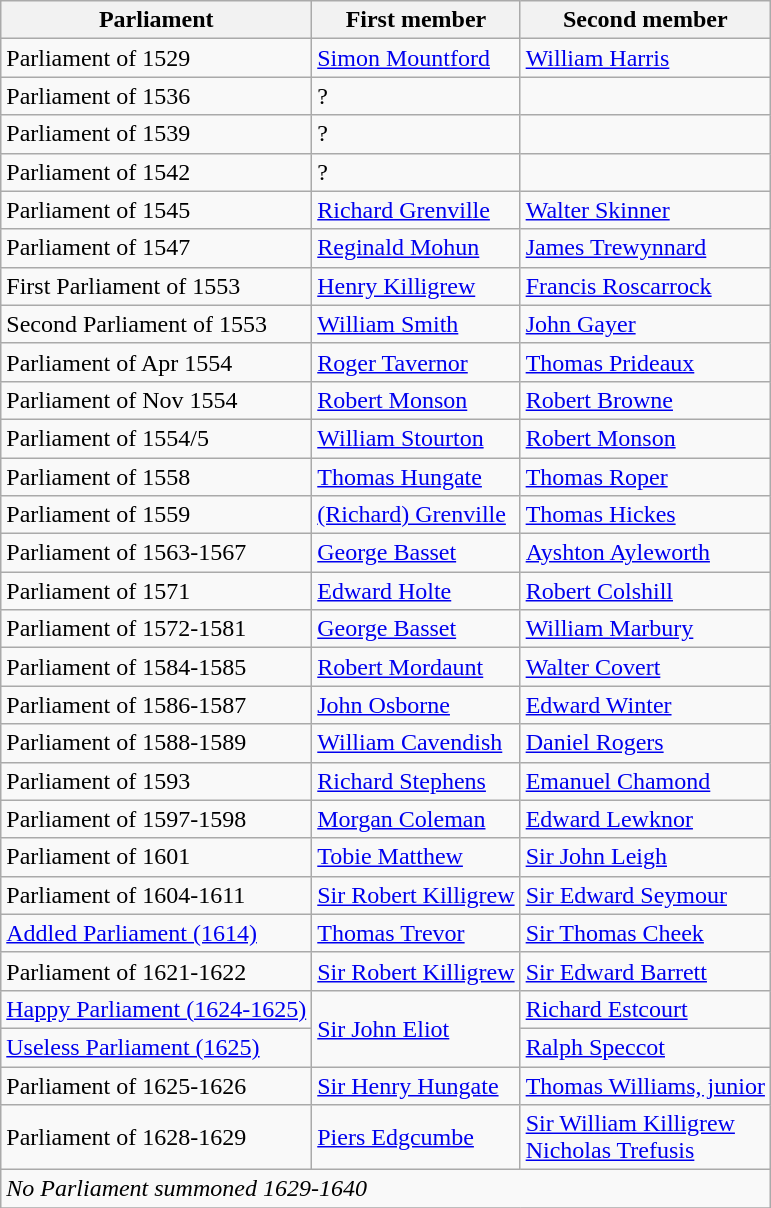<table class="wikitable">
<tr>
<th>Parliament</th>
<th>First member</th>
<th>Second member</th>
</tr>
<tr>
<td>Parliament of 1529</td>
<td><a href='#'>Simon Mountford</a></td>
<td><a href='#'>William Harris</a></td>
</tr>
<tr>
<td>Parliament of 1536</td>
<td>?</td>
<td></td>
</tr>
<tr>
<td>Parliament of 1539</td>
<td>?</td>
<td></td>
</tr>
<tr>
<td>Parliament of 1542</td>
<td>?</td>
<td></td>
</tr>
<tr>
<td>Parliament of 1545</td>
<td><a href='#'>Richard Grenville</a></td>
<td><a href='#'>Walter Skinner</a></td>
</tr>
<tr>
<td>Parliament of 1547</td>
<td><a href='#'>Reginald Mohun</a></td>
<td><a href='#'>James Trewynnard</a></td>
</tr>
<tr>
<td>First Parliament of 1553</td>
<td><a href='#'>Henry Killigrew</a></td>
<td><a href='#'>Francis Roscarrock</a></td>
</tr>
<tr>
<td>Second Parliament of 1553</td>
<td><a href='#'>William Smith</a></td>
<td><a href='#'>John Gayer</a></td>
</tr>
<tr>
<td>Parliament of Apr 1554</td>
<td><a href='#'>Roger Tavernor</a></td>
<td><a href='#'>Thomas Prideaux</a></td>
</tr>
<tr>
<td>Parliament of Nov 1554</td>
<td><a href='#'>Robert Monson</a></td>
<td><a href='#'>Robert Browne</a></td>
</tr>
<tr>
<td>Parliament of 1554/5</td>
<td><a href='#'>William Stourton</a></td>
<td><a href='#'>Robert Monson</a></td>
</tr>
<tr>
<td>Parliament of 1558</td>
<td><a href='#'>Thomas Hungate</a></td>
<td><a href='#'>Thomas Roper</a></td>
</tr>
<tr>
<td>Parliament of 1559</td>
<td><a href='#'>(Richard) Grenville</a></td>
<td><a href='#'>Thomas Hickes</a></td>
</tr>
<tr>
<td>Parliament of 1563-1567</td>
<td><a href='#'>George Basset</a></td>
<td><a href='#'>Ayshton Ayleworth</a></td>
</tr>
<tr>
<td>Parliament of 1571</td>
<td><a href='#'>Edward Holte</a></td>
<td><a href='#'>Robert Colshill</a></td>
</tr>
<tr>
<td>Parliament of 1572-1581</td>
<td><a href='#'>George Basset</a></td>
<td><a href='#'>William Marbury</a></td>
</tr>
<tr>
<td>Parliament of 1584-1585</td>
<td><a href='#'>Robert Mordaunt</a></td>
<td><a href='#'>Walter Covert</a></td>
</tr>
<tr>
<td>Parliament of 1586-1587</td>
<td><a href='#'>John Osborne</a></td>
<td><a href='#'>Edward Winter</a></td>
</tr>
<tr>
<td>Parliament of 1588-1589</td>
<td><a href='#'>William Cavendish</a></td>
<td><a href='#'>Daniel Rogers</a></td>
</tr>
<tr>
<td>Parliament of 1593</td>
<td><a href='#'>Richard Stephens</a></td>
<td><a href='#'>Emanuel Chamond</a></td>
</tr>
<tr>
<td>Parliament of 1597-1598</td>
<td><a href='#'>Morgan Coleman</a></td>
<td><a href='#'>Edward Lewknor</a></td>
</tr>
<tr>
<td>Parliament of 1601</td>
<td><a href='#'>Tobie Matthew</a></td>
<td><a href='#'>Sir John Leigh</a></td>
</tr>
<tr>
<td>Parliament of 1604-1611</td>
<td><a href='#'>Sir Robert Killigrew</a></td>
<td><a href='#'>Sir Edward Seymour</a></td>
</tr>
<tr>
<td><a href='#'>Addled Parliament (1614)</a></td>
<td><a href='#'>Thomas Trevor</a></td>
<td><a href='#'>Sir Thomas Cheek</a></td>
</tr>
<tr>
<td>Parliament of 1621-1622</td>
<td><a href='#'>Sir Robert Killigrew</a></td>
<td><a href='#'>Sir Edward Barrett</a></td>
</tr>
<tr>
<td><a href='#'>Happy Parliament (1624-1625)</a></td>
<td rowspan="2"><a href='#'>Sir John Eliot</a></td>
<td><a href='#'>Richard Estcourt</a></td>
</tr>
<tr>
<td><a href='#'>Useless Parliament (1625)</a></td>
<td><a href='#'>Ralph Speccot</a></td>
</tr>
<tr>
<td>Parliament of 1625-1626</td>
<td><a href='#'>Sir Henry Hungate</a></td>
<td><a href='#'>Thomas Williams, junior</a></td>
</tr>
<tr>
<td>Parliament of 1628-1629</td>
<td><a href='#'>Piers Edgcumbe</a></td>
<td><a href='#'>Sir William Killigrew</a><br><a href='#'>Nicholas Trefusis</a></td>
</tr>
<tr>
<td colspan="4"><em>No Parliament summoned 1629-1640</em></td>
</tr>
<tr>
</tr>
</table>
